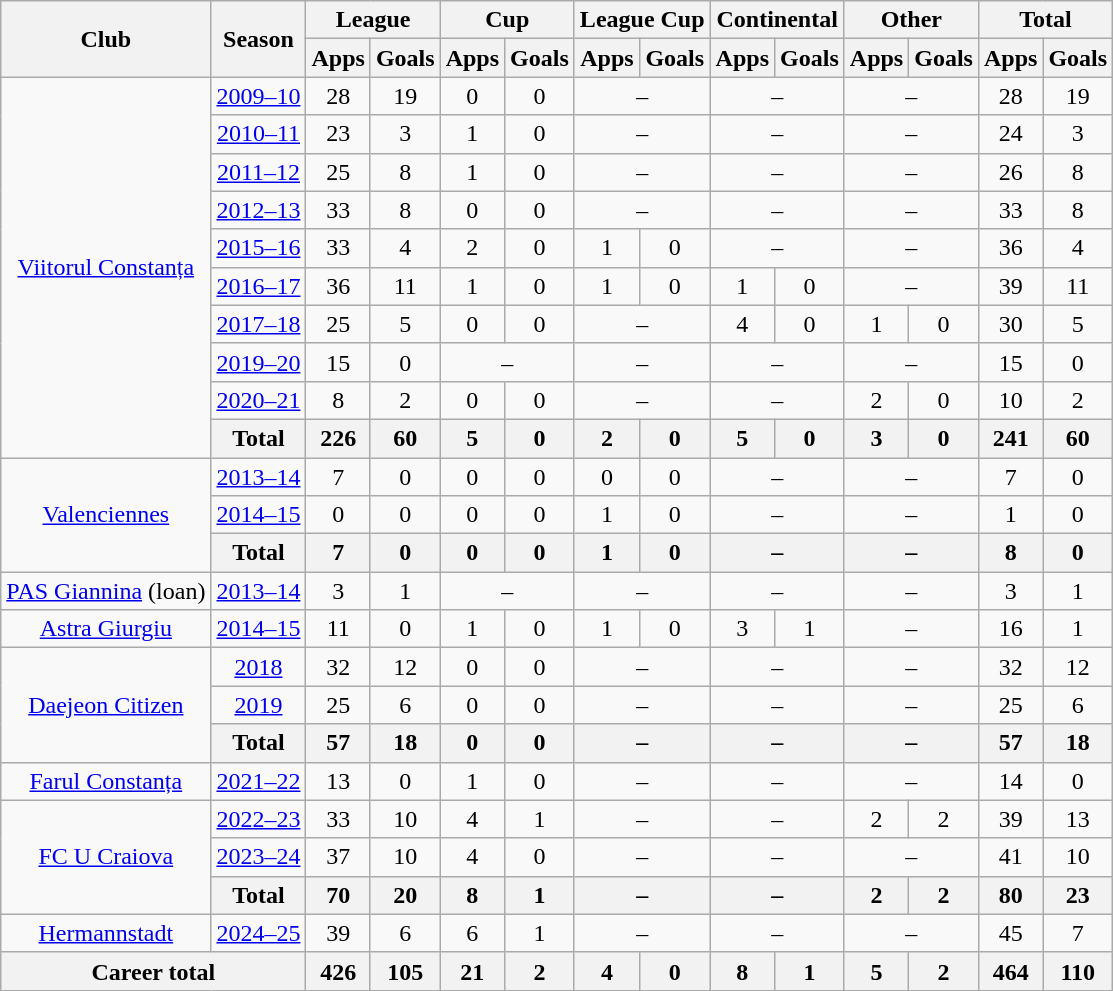<table class="wikitable" style="text-align:center">
<tr>
<th rowspan="2">Club</th>
<th rowspan="2">Season</th>
<th colspan="2">League</th>
<th colspan="2">Cup</th>
<th colspan="2">League Cup</th>
<th colspan="2">Continental</th>
<th colspan="2">Other</th>
<th colspan="3">Total</th>
</tr>
<tr>
<th>Apps</th>
<th>Goals</th>
<th>Apps</th>
<th>Goals</th>
<th>Apps</th>
<th>Goals</th>
<th>Apps</th>
<th>Goals</th>
<th>Apps</th>
<th>Goals</th>
<th>Apps</th>
<th>Goals</th>
</tr>
<tr>
<td rowspan="10"><a href='#'>Viitorul Constanța</a></td>
<td><a href='#'>2009–10</a></td>
<td>28</td>
<td>19</td>
<td>0</td>
<td>0</td>
<td colspan="2">–</td>
<td colspan="2">–</td>
<td colspan="2">–</td>
<td>28</td>
<td>19</td>
</tr>
<tr>
<td><a href='#'>2010–11</a></td>
<td>23</td>
<td>3</td>
<td>1</td>
<td>0</td>
<td colspan="2">–</td>
<td colspan="2">–</td>
<td colspan="2">–</td>
<td>24</td>
<td>3</td>
</tr>
<tr>
<td><a href='#'>2011–12</a></td>
<td>25</td>
<td>8</td>
<td>1</td>
<td>0</td>
<td colspan="2">–</td>
<td colspan="2">–</td>
<td colspan="2">–</td>
<td>26</td>
<td>8</td>
</tr>
<tr>
<td><a href='#'>2012–13</a></td>
<td>33</td>
<td>8</td>
<td>0</td>
<td>0</td>
<td colspan="2">–</td>
<td colspan="2">–</td>
<td colspan="2">–</td>
<td>33</td>
<td>8</td>
</tr>
<tr>
<td><a href='#'>2015–16</a></td>
<td>33</td>
<td>4</td>
<td>2</td>
<td>0</td>
<td>1</td>
<td>0</td>
<td colspan="2">–</td>
<td colspan="2">–</td>
<td>36</td>
<td>4</td>
</tr>
<tr>
<td><a href='#'>2016–17</a></td>
<td>36</td>
<td>11</td>
<td>1</td>
<td>0</td>
<td>1</td>
<td>0</td>
<td>1</td>
<td>0</td>
<td colspan="2">–</td>
<td>39</td>
<td>11</td>
</tr>
<tr>
<td><a href='#'>2017–18</a></td>
<td>25</td>
<td>5</td>
<td>0</td>
<td>0</td>
<td colspan="2">–</td>
<td>4</td>
<td>0</td>
<td>1</td>
<td>0</td>
<td>30</td>
<td>5</td>
</tr>
<tr>
<td><a href='#'>2019–20</a></td>
<td>15</td>
<td>0</td>
<td colspan="2">–</td>
<td colspan="2">–</td>
<td colspan="2">–</td>
<td colspan="2">–</td>
<td>15</td>
<td>0</td>
</tr>
<tr>
<td><a href='#'>2020–21</a></td>
<td>8</td>
<td>2</td>
<td>0</td>
<td>0</td>
<td colspan="2">–</td>
<td colspan="2">–</td>
<td>2</td>
<td>0</td>
<td>10</td>
<td>2</td>
</tr>
<tr>
<th>Total</th>
<th>226</th>
<th>60</th>
<th>5</th>
<th>0</th>
<th>2</th>
<th>0</th>
<th>5</th>
<th>0</th>
<th>3</th>
<th>0</th>
<th>241</th>
<th>60</th>
</tr>
<tr>
<td rowspan="3"><a href='#'>Valenciennes</a></td>
<td><a href='#'>2013–14</a></td>
<td>7</td>
<td>0</td>
<td>0</td>
<td>0</td>
<td>0</td>
<td>0</td>
<td colspan="2">–</td>
<td colspan="2">–</td>
<td>7</td>
<td>0</td>
</tr>
<tr>
<td><a href='#'>2014–15</a></td>
<td>0</td>
<td>0</td>
<td>0</td>
<td>0</td>
<td>1</td>
<td>0</td>
<td colspan="2">–</td>
<td colspan="2">–</td>
<td>1</td>
<td>0</td>
</tr>
<tr>
<th>Total</th>
<th>7</th>
<th>0</th>
<th>0</th>
<th>0</th>
<th>1</th>
<th>0</th>
<th colspan="2">–</th>
<th colspan="2">–</th>
<th>8</th>
<th>0</th>
</tr>
<tr>
<td><a href='#'>PAS Giannina</a> (loan)</td>
<td><a href='#'>2013–14</a></td>
<td>3</td>
<td>1</td>
<td colspan="2">–</td>
<td colspan="2">–</td>
<td colspan="2">–</td>
<td colspan="2">–</td>
<td>3</td>
<td>1</td>
</tr>
<tr>
<td><a href='#'>Astra Giurgiu</a></td>
<td><a href='#'>2014–15</a></td>
<td>11</td>
<td>0</td>
<td>1</td>
<td>0</td>
<td>1</td>
<td>0</td>
<td>3</td>
<td>1</td>
<td colspan="2">–</td>
<td>16</td>
<td>1</td>
</tr>
<tr>
<td rowspan="3"><a href='#'>Daejeon Citizen</a></td>
<td><a href='#'>2018</a></td>
<td>32</td>
<td>12</td>
<td>0</td>
<td>0</td>
<td colspan="2">–</td>
<td colspan="2">–</td>
<td colspan="2">–</td>
<td>32</td>
<td>12</td>
</tr>
<tr>
<td><a href='#'>2019</a></td>
<td>25</td>
<td>6</td>
<td>0</td>
<td>0</td>
<td colspan="2">–</td>
<td colspan="2">–</td>
<td colspan="2">–</td>
<td>25</td>
<td>6</td>
</tr>
<tr>
<th>Total</th>
<th>57</th>
<th>18</th>
<th>0</th>
<th>0</th>
<th colspan="2">–</th>
<th colspan="2">–</th>
<th colspan="2">–</th>
<th>57</th>
<th>18</th>
</tr>
<tr>
<td><a href='#'>Farul Constanța</a></td>
<td><a href='#'>2021–22</a></td>
<td>13</td>
<td>0</td>
<td>1</td>
<td>0</td>
<td colspan="2">–</td>
<td colspan="2">–</td>
<td colspan="2">–</td>
<td>14</td>
<td>0</td>
</tr>
<tr>
<td rowspan="3"><a href='#'>FC U Craiova</a></td>
<td><a href='#'>2022–23</a></td>
<td>33</td>
<td>10</td>
<td>4</td>
<td>1</td>
<td colspan="2">–</td>
<td colspan="2">–</td>
<td>2</td>
<td>2</td>
<td>39</td>
<td>13</td>
</tr>
<tr>
<td><a href='#'>2023–24</a></td>
<td>37</td>
<td>10</td>
<td>4</td>
<td>0</td>
<td colspan="2">–</td>
<td colspan="2">–</td>
<td colspan="2">–</td>
<td>41</td>
<td>10</td>
</tr>
<tr>
<th>Total</th>
<th>70</th>
<th>20</th>
<th>8</th>
<th>1</th>
<th colspan="2">–</th>
<th colspan="2">–</th>
<th>2</th>
<th>2</th>
<th>80</th>
<th>23</th>
</tr>
<tr>
<td><a href='#'>Hermannstadt</a></td>
<td><a href='#'>2024–25</a></td>
<td>39</td>
<td>6</td>
<td>6</td>
<td>1</td>
<td colspan="2">–</td>
<td colspan="2">–</td>
<td colspan="2">–</td>
<td>45</td>
<td>7</td>
</tr>
<tr>
<th colspan="2">Career total</th>
<th>426</th>
<th>105</th>
<th>21</th>
<th>2</th>
<th>4</th>
<th>0</th>
<th>8</th>
<th>1</th>
<th>5</th>
<th>2</th>
<th>464</th>
<th>110</th>
</tr>
</table>
